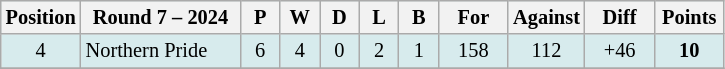<table class="wikitable" style="text-align:center; font-size:85%;">
<tr style="background: #d7ebed;">
<th width="40" abbr="Position">Position</th>
<th width="100">Round 7 – 2024</th>
<th width="20" abbr="Played">P</th>
<th width="20" abbr="Won">W</th>
<th width="20" abbr="Drawn">D</th>
<th width="20" abbr="Lost">L</th>
<th width="20" abbr="Bye">B</th>
<th width="40" abbr="Points for">For</th>
<th width="40" abbr="Points against">Against</th>
<th width="40" abbr="Points difference">Diff</th>
<th width="40" abbr="Points">Points</th>
</tr>
<tr style="background: #d7ebed;">
<td>4</td>
<td style="text-align:left;"> Northern Pride</td>
<td>6</td>
<td>4</td>
<td>0</td>
<td>2</td>
<td>1</td>
<td>158</td>
<td>112</td>
<td>+46</td>
<td><strong>10</strong></td>
</tr>
<tr>
</tr>
</table>
